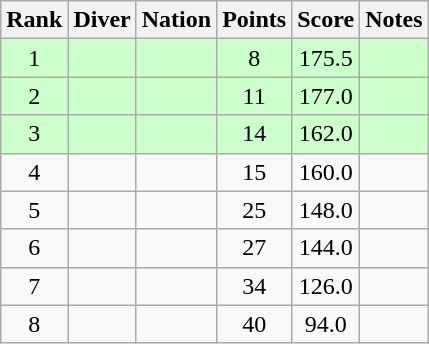<table class="wikitable sortable" style="text-align:center">
<tr>
<th>Rank</th>
<th>Diver</th>
<th>Nation</th>
<th>Points</th>
<th>Score</th>
<th>Notes</th>
</tr>
<tr style="background:#cfc;">
<td>1</td>
<td align=left></td>
<td align=left></td>
<td>8</td>
<td>175.5</td>
<td></td>
</tr>
<tr style="background:#cfc;">
<td>2</td>
<td align=left></td>
<td align=left></td>
<td>11</td>
<td>177.0</td>
<td></td>
</tr>
<tr style="background:#cfc;">
<td>3</td>
<td align=left></td>
<td align=left></td>
<td>14</td>
<td>162.0</td>
<td></td>
</tr>
<tr>
<td>4</td>
<td align=left></td>
<td align=left></td>
<td>15</td>
<td>160.0</td>
<td></td>
</tr>
<tr>
<td>5</td>
<td align=left></td>
<td align=left></td>
<td>25</td>
<td>148.0</td>
<td></td>
</tr>
<tr>
<td>6</td>
<td align=left></td>
<td align=left></td>
<td>27</td>
<td>144.0</td>
<td></td>
</tr>
<tr>
<td>7</td>
<td align=left></td>
<td align=left></td>
<td>34</td>
<td>126.0</td>
<td></td>
</tr>
<tr>
<td>8</td>
<td align=left></td>
<td align=left></td>
<td>40</td>
<td>94.0</td>
<td></td>
</tr>
</table>
